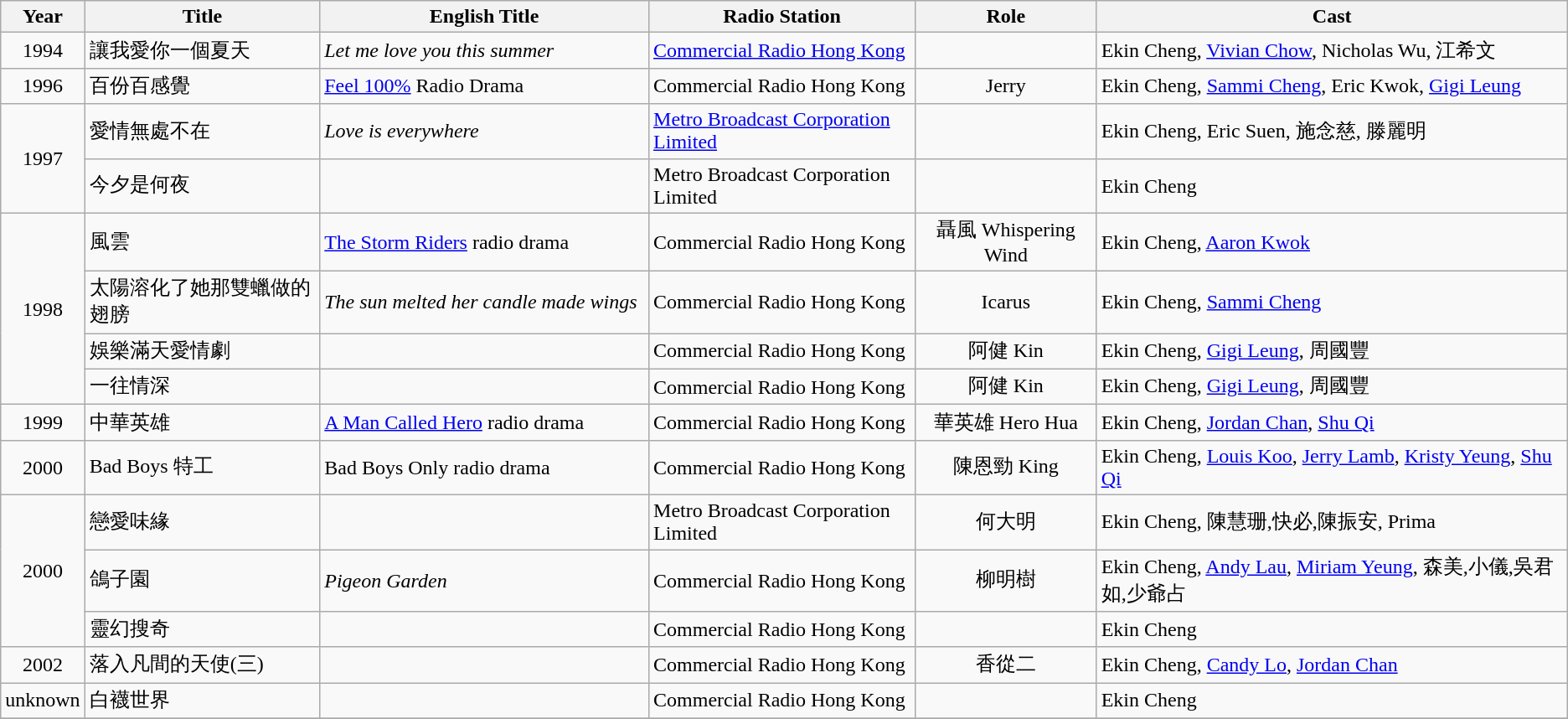<table class="wikitable">
<tr>
<th>Year</th>
<th width="15%">Title</th>
<th width="21%">English Title</th>
<th width="17%">Radio Station</th>
<th>Role</th>
<th>Cast</th>
</tr>
<tr>
<td style="text-align: center;">1994</td>
<td>讓我愛你一個夏天</td>
<td><em>Let me love you this summer</em></td>
<td><a href='#'>Commercial Radio Hong Kong</a></td>
<td></td>
<td>Ekin Cheng, <a href='#'>Vivian Chow</a>, Nicholas Wu, 江希文</td>
</tr>
<tr>
<td style="text-align: center;">1996</td>
<td>百份百感覺</td>
<td><a href='#'>Feel 100%</a> Radio Drama</td>
<td>Commercial Radio Hong Kong</td>
<td style="text-align: center;">Jerry</td>
<td>Ekin Cheng, <a href='#'>Sammi Cheng</a>, Eric Kwok, <a href='#'>Gigi Leung</a></td>
</tr>
<tr>
<td style="text-align: center;" rowspan = "2">1997</td>
<td>愛情無處不在</td>
<td><em>Love is everywhere</em></td>
<td><a href='#'>Metro Broadcast Corporation Limited</a></td>
<td></td>
<td>Ekin Cheng, Eric Suen, 施念慈, 滕麗明</td>
</tr>
<tr>
<td>今夕是何夜</td>
<td></td>
<td>Metro Broadcast Corporation Limited</td>
<td></td>
<td>Ekin Cheng</td>
</tr>
<tr>
<td style="text-align: center;" rowspan = "4">1998</td>
<td>風雲</td>
<td><a href='#'>The Storm Riders</a> radio drama</td>
<td>Commercial Radio Hong Kong</td>
<td style="text-align: center;">聶風 Whispering Wind</td>
<td>Ekin Cheng, <a href='#'>Aaron Kwok</a></td>
</tr>
<tr>
<td>太陽溶化了她那雙蠟做的翅膀</td>
<td><em>The sun melted her candle made wings</em></td>
<td>Commercial Radio Hong Kong</td>
<td style="text-align: center;">Icarus</td>
<td>Ekin Cheng, <a href='#'>Sammi Cheng</a></td>
</tr>
<tr>
<td>娛樂滿天愛情劇</td>
<td></td>
<td>Commercial Radio Hong Kong</td>
<td style="text-align: center;">阿健 Kin</td>
<td>Ekin Cheng, <a href='#'>Gigi Leung</a>, 周國豐</td>
</tr>
<tr>
<td>一往情深</td>
<td></td>
<td>Commercial Radio Hong Kong</td>
<td style="text-align: center;">阿健 Kin</td>
<td>Ekin Cheng, <a href='#'>Gigi Leung</a>, 周國豐</td>
</tr>
<tr>
<td style="text-align: center;">1999</td>
<td>中華英雄</td>
<td><a href='#'>A Man Called Hero</a> radio drama</td>
<td>Commercial Radio Hong Kong</td>
<td style="text-align: center;">華英雄 Hero Hua</td>
<td>Ekin Cheng, <a href='#'>Jordan Chan</a>, <a href='#'>Shu Qi</a></td>
</tr>
<tr>
<td style="text-align: center;">2000</td>
<td>Bad Boys 特工</td>
<td>Bad Boys Only radio drama</td>
<td>Commercial Radio Hong Kong</td>
<td style="text-align: center;">陳恩勁 King</td>
<td>Ekin Cheng, <a href='#'>Louis Koo</a>, <a href='#'>Jerry Lamb</a>, <a href='#'>Kristy Yeung</a>, <a href='#'>Shu Qi</a></td>
</tr>
<tr>
<td style="text-align: center;" rowspan = "3">2000</td>
<td>戀愛味緣</td>
<td></td>
<td>Metro Broadcast Corporation Limited</td>
<td style="text-align: center;">何大明</td>
<td>Ekin Cheng, 陳慧珊,快必,陳振安, Prima</td>
</tr>
<tr>
<td>鴿子園</td>
<td><em>Pigeon Garden</em></td>
<td>Commercial Radio Hong Kong</td>
<td style="text-align: center;">柳明樹</td>
<td>Ekin Cheng, <a href='#'>Andy Lau</a>, <a href='#'>Miriam Yeung</a>, 森美,小儀,吳君如,少爺占</td>
</tr>
<tr>
<td>靈幻搜奇</td>
<td></td>
<td>Commercial Radio Hong Kong</td>
<td></td>
<td>Ekin Cheng</td>
</tr>
<tr>
<td style="text-align: center;">2002</td>
<td>落入凡間的天使(三)</td>
<td></td>
<td>Commercial Radio Hong Kong</td>
<td style="text-align: center;">香從二</td>
<td>Ekin Cheng, <a href='#'>Candy Lo</a>, <a href='#'>Jordan Chan</a></td>
</tr>
<tr>
<td>unknown</td>
<td>白襪世界</td>
<td></td>
<td>Commercial Radio Hong Kong</td>
<td></td>
<td>Ekin Cheng</td>
</tr>
<tr>
</tr>
</table>
